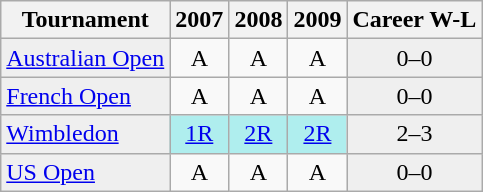<table class="wikitable">
<tr>
<th>Tournament</th>
<th>2007</th>
<th>2008</th>
<th>2009</th>
<th>Career W-L</th>
</tr>
<tr>
<td style="background:#EFEFEF;"><a href='#'>Australian Open</a></td>
<td style="text-align:center;">A</td>
<td style="text-align:center;">A</td>
<td style="text-align:center;">A</td>
<td style="text-align:center; background:#efefef;">0–0</td>
</tr>
<tr>
<td style="background:#EFEFEF;"><a href='#'>French Open</a></td>
<td style="text-align:center;">A</td>
<td style="text-align:center;">A</td>
<td style="text-align:center;">A</td>
<td style="text-align:center; background:#efefef;">0–0</td>
</tr>
<tr>
<td style="background:#EFEFEF;"><a href='#'>Wimbledon</a></td>
<td style="text-align:center; background:#afeeee;"><a href='#'>1R</a></td>
<td style="text-align:center; background:#afeeee;"><a href='#'>2R</a></td>
<td style="text-align:center; background:#afeeee;"><a href='#'>2R</a></td>
<td style="text-align:center; background:#efefef;">2–3</td>
</tr>
<tr>
<td style="background:#EFEFEF;"><a href='#'>US Open</a></td>
<td style="text-align:center;">A</td>
<td style="text-align:center;">A</td>
<td style="text-align:center;">A</td>
<td style="text-align:center; background:#efefef;">0–0</td>
</tr>
</table>
